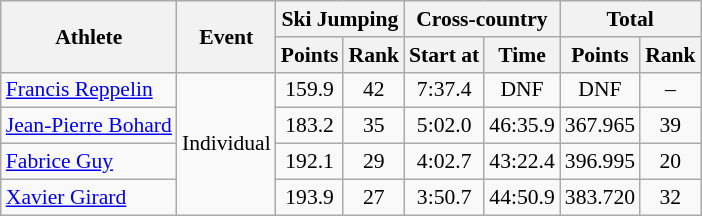<table class="wikitable" style="font-size:90%">
<tr>
<th rowspan="2">Athlete</th>
<th rowspan="2">Event</th>
<th colspan="2">Ski Jumping</th>
<th colspan="2">Cross-country</th>
<th colspan="2">Total</th>
</tr>
<tr>
<th>Points</th>
<th>Rank</th>
<th>Start at</th>
<th>Time</th>
<th>Points</th>
<th>Rank</th>
</tr>
<tr>
<td><a href='#'>Francis Reppelin</a></td>
<td rowspan="4">Individual</td>
<td align="center">159.9</td>
<td align="center">42</td>
<td align="center">7:37.4</td>
<td align="center">DNF</td>
<td align="center">DNF</td>
<td align="center">–</td>
</tr>
<tr>
<td><a href='#'>Jean-Pierre Bohard</a></td>
<td align="center">183.2</td>
<td align="center">35</td>
<td align="center">5:02.0</td>
<td align="center">46:35.9</td>
<td align="center">367.965</td>
<td align="center">39</td>
</tr>
<tr>
<td><a href='#'>Fabrice Guy</a></td>
<td align="center">192.1</td>
<td align="center">29</td>
<td align="center">4:02.7</td>
<td align="center">43:22.4</td>
<td align="center">396.995</td>
<td align="center">20</td>
</tr>
<tr>
<td><a href='#'>Xavier Girard</a></td>
<td align="center">193.9</td>
<td align="center">27</td>
<td align="center">3:50.7</td>
<td align="center">44:50.9</td>
<td align="center">383.720</td>
<td align="center">32</td>
</tr>
</table>
